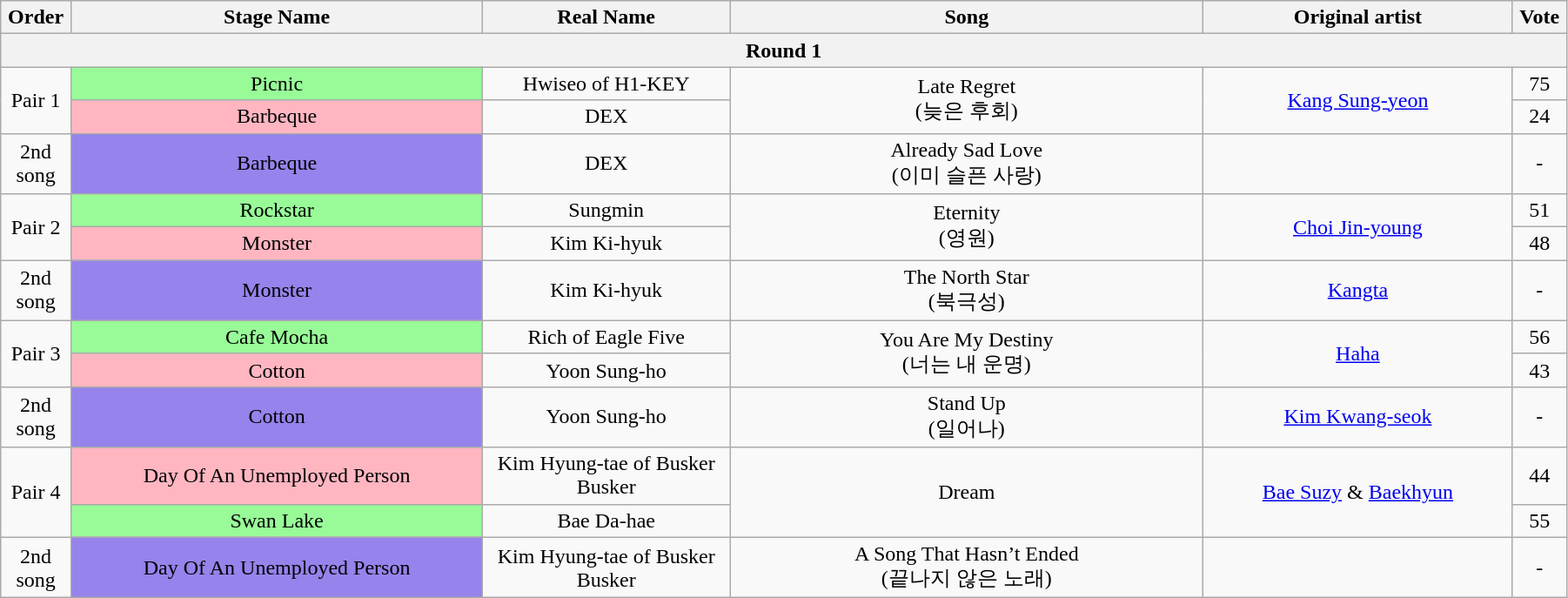<table class="wikitable" style="text-align:center; width:95%;">
<tr>
<th style="width:1%;">Order</th>
<th style="width:20%;">Stage Name</th>
<th style="width:12%;">Real Name</th>
<th style="width:23%;">Song</th>
<th style="width:15%;">Original artist</th>
<th style="width:1%;">Vote</th>
</tr>
<tr>
<th colspan=6>Round 1</th>
</tr>
<tr>
<td rowspan=2>Pair 1</td>
<td bgcolor="palegreen">Picnic</td>
<td>Hwiseo of H1-KEY</td>
<td rowspan=2>Late Regret<br>(늦은 후회)</td>
<td rowspan=2><a href='#'>Kang Sung-yeon</a></td>
<td>75</td>
</tr>
<tr>
<td bgcolor="lightpink">Barbeque</td>
<td>DEX</td>
<td>24</td>
</tr>
<tr>
<td>2nd song</td>
<td bgcolor="#9683EC">Barbeque</td>
<td>DEX</td>
<td>Already Sad Love<br>(이미 슬픈 사랑)</td>
<td></td>
<td>-</td>
</tr>
<tr>
<td rowspan=2>Pair 2</td>
<td bgcolor="palegreen">Rockstar</td>
<td>Sungmin</td>
<td rowspan=2>Eternity<br>(영원)</td>
<td rowspan=2><a href='#'>Choi Jin-young</a></td>
<td>51</td>
</tr>
<tr>
<td bgcolor="lightpink">Monster</td>
<td>Kim Ki-hyuk</td>
<td>48</td>
</tr>
<tr>
<td>2nd song</td>
<td bgcolor="#9683EC">Monster</td>
<td>Kim Ki-hyuk</td>
<td>The North Star<br>(북극성)</td>
<td><a href='#'>Kangta</a></td>
<td>-</td>
</tr>
<tr>
<td rowspan=2>Pair 3</td>
<td bgcolor="palegreen">Cafe Mocha</td>
<td>Rich of Eagle Five</td>
<td rowspan=2>You Are My Destiny<br>(너는 내 운명)</td>
<td rowspan=2><a href='#'>Haha</a></td>
<td>56</td>
</tr>
<tr>
<td bgcolor="lightpink">Cotton</td>
<td>Yoon Sung-ho</td>
<td>43</td>
</tr>
<tr>
<td>2nd song</td>
<td bgcolor="#9683EC">Cotton</td>
<td>Yoon Sung-ho</td>
<td>Stand Up<br>(일어나)</td>
<td><a href='#'>Kim Kwang-seok</a></td>
<td>-</td>
</tr>
<tr>
<td rowspan=2>Pair 4</td>
<td bgcolor="lightpink">Day Of An Unemployed Person</td>
<td>Kim Hyung-tae of Busker Busker</td>
<td rowspan=2>Dream</td>
<td rowspan=2><a href='#'>Bae Suzy</a> & <a href='#'>Baekhyun</a></td>
<td>44</td>
</tr>
<tr>
<td bgcolor="palegreen">Swan Lake</td>
<td>Bae Da-hae</td>
<td>55</td>
</tr>
<tr>
<td>2nd song</td>
<td bgcolor="#9683EC">Day Of An Unemployed Person</td>
<td>Kim Hyung-tae of Busker Busker</td>
<td>A Song That Hasn’t Ended<br>(끝나지 않은 노래)</td>
<td></td>
<td>-</td>
</tr>
</table>
